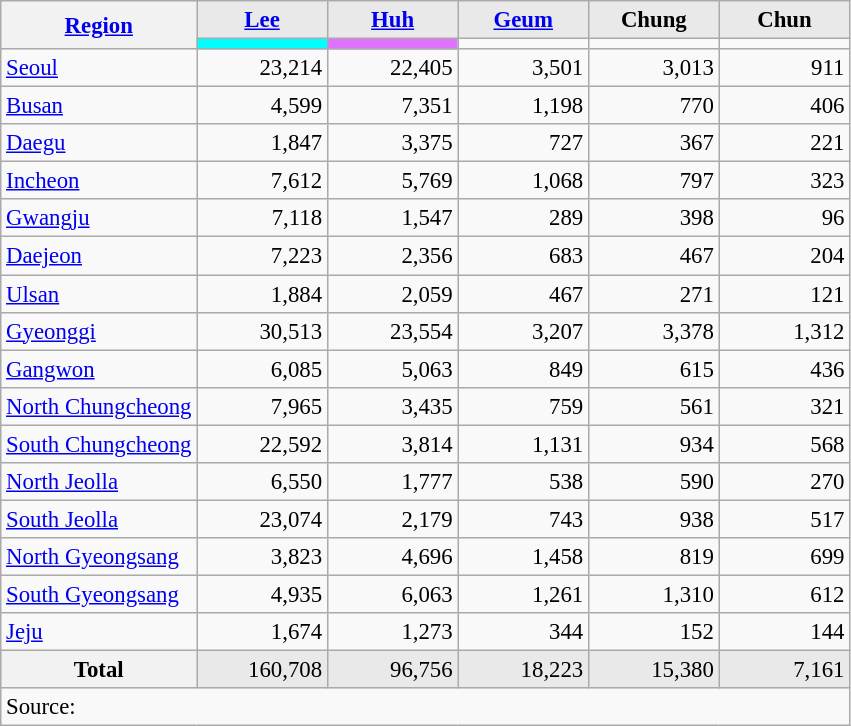<table class="wikitable" style="text-align:right; font-size:95%">
<tr>
<th rowspan="2"><a href='#'>Region</a></th>
<th width="80px" align="center" style="background: #E9E9E9"><a href='#'>Lee<br></a></th>
<th width="80px" align="center" style="background: #E9E9E9"><a href='#'>Huh<br></a></th>
<th width="80px" align="center" style="background: #E9E9E9"><a href='#'>Geum<br></a></th>
<th width="80px" align="center" style="background: #E9E9E9">Chung<br></th>
<th width="80px" align="center" style="background: #E9E9E9">Chun<br></th>
</tr>
<tr>
<td style="color:inherit;background:#00FFFF"></td>
<td bgcolor="#DF73FF"></td>
<td></td>
<td></td>
<td></td>
</tr>
<tr>
<td align="left"><a href='#'>Seoul</a></td>
<td>23,214</td>
<td>22,405</td>
<td>3,501</td>
<td>3,013</td>
<td>911</td>
</tr>
<tr>
<td align="left"><a href='#'>Busan</a></td>
<td>4,599</td>
<td>7,351</td>
<td>1,198</td>
<td>770</td>
<td>406</td>
</tr>
<tr>
<td align="left"><a href='#'>Daegu</a></td>
<td>1,847</td>
<td>3,375</td>
<td>727</td>
<td>367</td>
<td>221</td>
</tr>
<tr>
<td align="left"><a href='#'>Incheon</a></td>
<td>7,612</td>
<td>5,769</td>
<td>1,068</td>
<td>797</td>
<td>323</td>
</tr>
<tr>
<td align="left"><a href='#'>Gwangju</a></td>
<td>7,118</td>
<td>1,547</td>
<td>289</td>
<td>398</td>
<td>96</td>
</tr>
<tr>
<td align="left"><a href='#'>Daejeon</a></td>
<td>7,223</td>
<td>2,356</td>
<td>683</td>
<td>467</td>
<td>204</td>
</tr>
<tr>
<td align="left"><a href='#'>Ulsan</a></td>
<td>1,884</td>
<td>2,059</td>
<td>467</td>
<td>271</td>
<td>121</td>
</tr>
<tr>
<td align="left"><a href='#'>Gyeonggi</a></td>
<td>30,513</td>
<td>23,554</td>
<td>3,207</td>
<td>3,378</td>
<td>1,312</td>
</tr>
<tr>
<td align="left"><a href='#'>Gangwon</a></td>
<td>6,085</td>
<td>5,063</td>
<td>849</td>
<td>615</td>
<td>436</td>
</tr>
<tr>
<td align="left"><a href='#'>North Chungcheong</a></td>
<td>7,965</td>
<td>3,435</td>
<td>759</td>
<td>561</td>
<td>321</td>
</tr>
<tr>
<td align="left"><a href='#'>South Chungcheong</a></td>
<td>22,592</td>
<td>3,814</td>
<td>1,131</td>
<td>934</td>
<td>568</td>
</tr>
<tr>
<td align="left"><a href='#'>North Jeolla</a></td>
<td>6,550</td>
<td>1,777</td>
<td>538</td>
<td>590</td>
<td>270</td>
</tr>
<tr>
<td align="left"><a href='#'>South Jeolla</a></td>
<td>23,074</td>
<td>2,179</td>
<td>743</td>
<td>938</td>
<td>517</td>
</tr>
<tr>
<td align="left"><a href='#'>North Gyeongsang</a></td>
<td>3,823</td>
<td>4,696</td>
<td>1,458</td>
<td>819</td>
<td>699</td>
</tr>
<tr>
<td align="left"><a href='#'>South Gyeongsang</a></td>
<td>4,935</td>
<td>6,063</td>
<td>1,261</td>
<td>1,310</td>
<td>612</td>
</tr>
<tr>
<td align="left"><a href='#'>Jeju</a></td>
<td>1,674</td>
<td>1,273</td>
<td>344</td>
<td>152</td>
<td>144</td>
</tr>
<tr style="background:#E9E9E9">
<th align="left"><strong>Total</strong></th>
<td>160,708</td>
<td>96,756</td>
<td>18,223</td>
<td>15,380</td>
<td>7,161</td>
</tr>
<tr>
<td colspan="6" align="left">Source: </td>
</tr>
</table>
